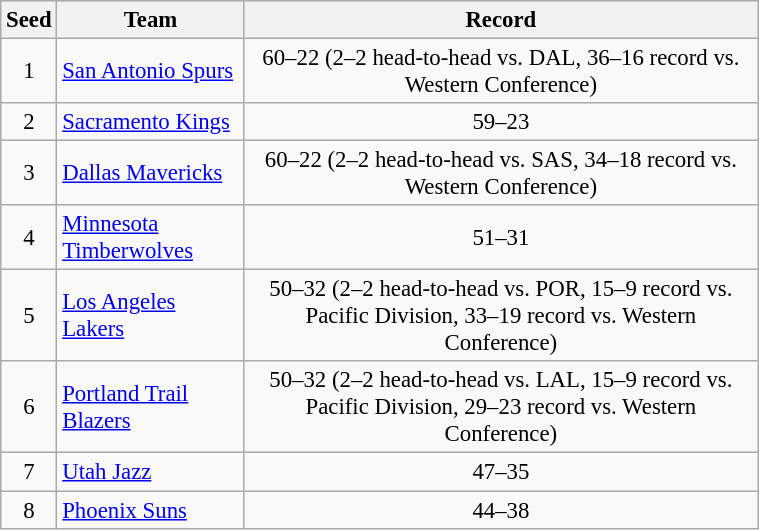<table class=wikitable style="font-size:95%; text-align:center;" width=40%>
<tr>
<th rowspan=1>Seed</th>
<th rowspan=1>Team</th>
<th rowspan=1>Record<br></th>
</tr>
<tr>
<td>1</td>
<td align=left><a href='#'>San Antonio Spurs</a></td>
<td>60–22 (2–2 head-to-head vs. DAL, 36–16 record vs. Western Conference)</td>
</tr>
<tr>
<td>2</td>
<td align=left><a href='#'>Sacramento Kings</a></td>
<td>59–23</td>
</tr>
<tr>
<td>3</td>
<td align=left><a href='#'>Dallas Mavericks</a></td>
<td>60–22 (2–2 head-to-head vs. SAS, 34–18 record vs. Western Conference)</td>
</tr>
<tr>
<td>4</td>
<td align=left><a href='#'>Minnesota Timberwolves</a></td>
<td>51–31</td>
</tr>
<tr>
<td>5</td>
<td align=left><a href='#'>Los Angeles Lakers</a></td>
<td>50–32 (2–2 head-to-head vs. POR, 15–9 record vs. Pacific Division, 33–19 record vs. Western Conference)</td>
</tr>
<tr>
<td>6</td>
<td align=left><a href='#'>Portland Trail Blazers</a></td>
<td>50–32 (2–2 head-to-head vs. LAL, 15–9 record vs. Pacific Division, 29–23 record vs. Western Conference)</td>
</tr>
<tr>
<td>7</td>
<td align=left><a href='#'>Utah Jazz</a></td>
<td>47–35</td>
</tr>
<tr>
<td>8</td>
<td align=left><a href='#'>Phoenix Suns</a></td>
<td>44–38<br></td>
</tr>
</table>
